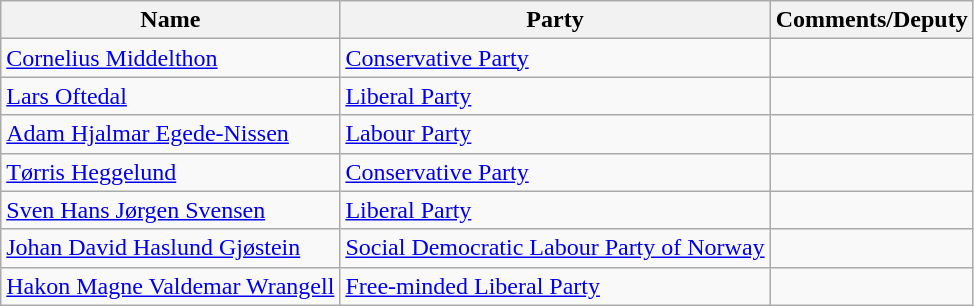<table class="wikitable">
<tr>
<th>Name</th>
<th>Party</th>
<th>Comments/Deputy</th>
</tr>
<tr>
<td><a href='#'>Cornelius Middelthon</a></td>
<td><a href='#'>Conservative Party</a></td>
<td></td>
</tr>
<tr>
<td><a href='#'>Lars Oftedal</a></td>
<td><a href='#'>Liberal Party</a></td>
<td></td>
</tr>
<tr>
<td><a href='#'>Adam Hjalmar Egede-Nissen</a></td>
<td><a href='#'>Labour Party</a></td>
<td></td>
</tr>
<tr>
<td><a href='#'>Tørris Heggelund</a></td>
<td><a href='#'>Conservative Party</a></td>
<td></td>
</tr>
<tr>
<td><a href='#'>Sven Hans Jørgen Svensen</a></td>
<td><a href='#'>Liberal Party</a></td>
<td></td>
</tr>
<tr>
<td><a href='#'>Johan David Haslund Gjøstein</a></td>
<td><a href='#'>Social Democratic Labour Party of Norway</a></td>
<td></td>
</tr>
<tr>
<td><a href='#'>Hakon Magne Valdemar Wrangell</a></td>
<td><a href='#'>Free-minded Liberal Party</a></td>
<td></td>
</tr>
</table>
